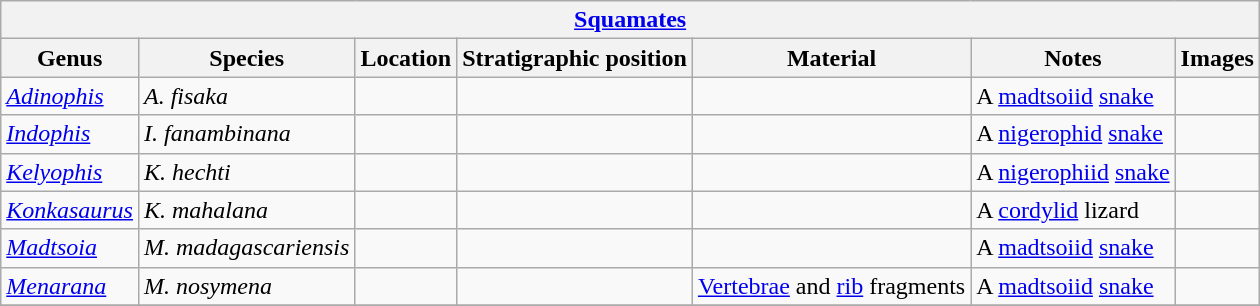<table class="wikitable" align="center">
<tr>
<th colspan="7" align="center"><a href='#'>Squamates</a></th>
</tr>
<tr>
<th>Genus</th>
<th>Species</th>
<th>Location</th>
<th>Stratigraphic position</th>
<th>Material</th>
<th>Notes</th>
<th>Images</th>
</tr>
<tr>
<td><em><a href='#'>Adinophis</a></em></td>
<td><em>A. fisaka</em></td>
<td></td>
<td></td>
<td></td>
<td>A <a href='#'>madtsoiid</a> <a href='#'>snake</a></td>
<td></td>
</tr>
<tr>
<td><em><a href='#'>Indophis</a></em></td>
<td><em>I. fanambinana</em></td>
<td></td>
<td></td>
<td></td>
<td>A <a href='#'>nigerophid</a> <a href='#'>snake</a></td>
<td></td>
</tr>
<tr>
<td><em><a href='#'>Kelyophis</a></em></td>
<td><em>K. hechti</em></td>
<td></td>
<td></td>
<td></td>
<td>A <a href='#'>nigerophiid</a> <a href='#'>snake</a></td>
<td></td>
</tr>
<tr>
<td><em><a href='#'>Konkasaurus</a></em></td>
<td><em>K. mahalana</em></td>
<td></td>
<td></td>
<td></td>
<td>A <a href='#'>cordylid</a> lizard</td>
<td></td>
</tr>
<tr>
<td><em><a href='#'>Madtsoia</a></em></td>
<td><em>M. madagascariensis</em></td>
<td></td>
<td></td>
<td></td>
<td>A <a href='#'>madtsoiid</a> <a href='#'>snake</a></td>
<td></td>
</tr>
<tr>
<td><em><a href='#'>Menarana</a></em></td>
<td><em>M. nosymena</em></td>
<td></td>
<td></td>
<td><a href='#'>Vertebrae</a> and <a href='#'>rib</a> fragments</td>
<td>A <a href='#'>madtsoiid</a> <a href='#'>snake</a></td>
<td></td>
</tr>
<tr>
</tr>
</table>
